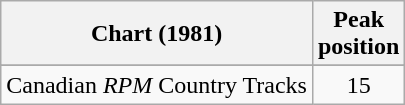<table class="wikitable sortable">
<tr>
<th align="left">Chart (1981)</th>
<th align="center">Peak<br>position</th>
</tr>
<tr>
</tr>
<tr>
<td align="left">Canadian <em>RPM</em> Country Tracks</td>
<td align="center">15</td>
</tr>
</table>
